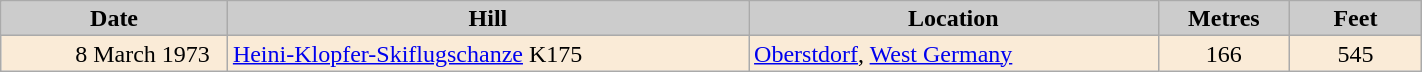<table class="wikitable sortable" style="text-align:left; line-height:16px; width:75%;">
<tr>
<th style="background-color: #ccc;" width="88">Date</th>
<th style="background-color: #ccc;" width="212">Hill</th>
<th style="background-color: #ccc;" width="165">Location</th>
<th style="background-color: #ccc;" width="48">Metres</th>
<th style="background-color: #ccc;" width="48">Feet</th>
</tr>
<tr bgcolor=#FAEBD7>
<td align=right>8 March 1973  </td>
<td><a href='#'>Heini-Klopfer-Skiflugschanze</a> K175</td>
<td><a href='#'>Oberstdorf</a>, <a href='#'>West Germany</a></td>
<td align=center>166</td>
<td align=center>545</td>
</tr>
</table>
